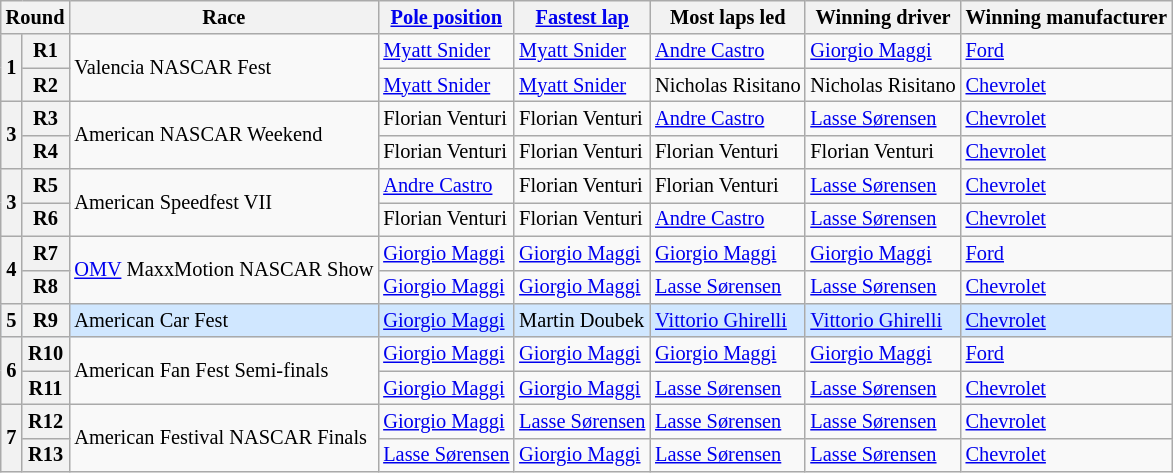<table class="wikitable" style="font-size:85%;">
<tr>
<th colspan=2>Round</th>
<th>Race</th>
<th><a href='#'>Pole position</a></th>
<th><a href='#'>Fastest lap</a></th>
<th>Most laps led</th>
<th>Winning driver</th>
<th>Winning manufacturer</th>
</tr>
<tr>
<th rowspan=2>1</th>
<th>R1</th>
<td rowspan=2>Valencia NASCAR Fest</td>
<td> <a href='#'>Myatt Snider</a></td>
<td> <a href='#'>Myatt Snider</a></td>
<td> <a href='#'>Andre Castro</a></td>
<td> <a href='#'>Giorgio Maggi</a></td>
<td><a href='#'>Ford</a></td>
</tr>
<tr>
<th>R2</th>
<td> <a href='#'>Myatt Snider</a></td>
<td> <a href='#'>Myatt Snider</a></td>
<td> Nicholas Risitano</td>
<td> Nicholas Risitano</td>
<td><a href='#'>Chevrolet</a></td>
</tr>
<tr>
<th rowspan=2>3</th>
<th>R3</th>
<td rowspan=2>American NASCAR Weekend</td>
<td> Florian Venturi</td>
<td> Florian Venturi</td>
<td> <a href='#'>Andre Castro</a></td>
<td> <a href='#'>Lasse Sørensen</a></td>
<td><a href='#'>Chevrolet</a></td>
</tr>
<tr>
<th>R4</th>
<td> Florian Venturi</td>
<td> Florian Venturi</td>
<td> Florian Venturi</td>
<td> Florian Venturi</td>
<td><a href='#'>Chevrolet</a></td>
</tr>
<tr>
<th rowspan=2>3</th>
<th>R5</th>
<td rowspan=2>American Speedfest VII</td>
<td> <a href='#'>Andre Castro</a></td>
<td> Florian Venturi</td>
<td> Florian Venturi</td>
<td> <a href='#'>Lasse Sørensen</a></td>
<td><a href='#'>Chevrolet</a></td>
</tr>
<tr>
<th>R6</th>
<td> Florian Venturi</td>
<td> Florian Venturi</td>
<td> <a href='#'>Andre Castro</a></td>
<td> <a href='#'>Lasse Sørensen</a></td>
<td><a href='#'>Chevrolet</a></td>
</tr>
<tr>
<th rowspan=2>4</th>
<th>R7</th>
<td rowspan=2><a href='#'>OMV</a> MaxxMotion NASCAR Show</td>
<td> <a href='#'>Giorgio Maggi</a></td>
<td> <a href='#'>Giorgio Maggi</a></td>
<td> <a href='#'>Giorgio Maggi</a></td>
<td> <a href='#'>Giorgio Maggi</a></td>
<td><a href='#'>Ford</a></td>
</tr>
<tr>
<th>R8</th>
<td> <a href='#'>Giorgio Maggi</a></td>
<td> <a href='#'>Giorgio Maggi</a></td>
<td> <a href='#'>Lasse Sørensen</a></td>
<td> <a href='#'>Lasse Sørensen</a></td>
<td><a href='#'>Chevrolet</a></td>
</tr>
<tr style="background:#D0E7FF;">
<th>5</th>
<th>R9</th>
<td>American Car Fest</td>
<td> <a href='#'>Giorgio Maggi</a></td>
<td> Martin Doubek</td>
<td> <a href='#'>Vittorio Ghirelli</a></td>
<td> <a href='#'>Vittorio Ghirelli</a></td>
<td><a href='#'>Chevrolet</a></td>
</tr>
<tr>
<th rowspan=2>6</th>
<th>R10</th>
<td rowspan=2>American Fan Fest Semi-finals</td>
<td> <a href='#'>Giorgio Maggi</a></td>
<td> <a href='#'>Giorgio Maggi</a></td>
<td> <a href='#'>Giorgio Maggi</a></td>
<td> <a href='#'>Giorgio Maggi</a></td>
<td><a href='#'>Ford</a></td>
</tr>
<tr>
<th>R11</th>
<td> <a href='#'>Giorgio Maggi</a></td>
<td> <a href='#'>Giorgio Maggi</a></td>
<td> <a href='#'>Lasse Sørensen</a></td>
<td> <a href='#'>Lasse Sørensen</a></td>
<td><a href='#'>Chevrolet</a></td>
</tr>
<tr>
<th rowspan=2>7</th>
<th>R12</th>
<td rowspan=2>American Festival NASCAR Finals</td>
<td> <a href='#'>Giorgio Maggi</a></td>
<td> <a href='#'>Lasse Sørensen</a></td>
<td> <a href='#'>Lasse Sørensen</a></td>
<td> <a href='#'>Lasse Sørensen</a></td>
<td><a href='#'>Chevrolet</a></td>
</tr>
<tr>
<th>R13</th>
<td> <a href='#'>Lasse Sørensen</a></td>
<td> <a href='#'>Giorgio Maggi</a></td>
<td> <a href='#'>Lasse Sørensen</a></td>
<td> <a href='#'>Lasse Sørensen</a></td>
<td><a href='#'>Chevrolet</a></td>
</tr>
</table>
